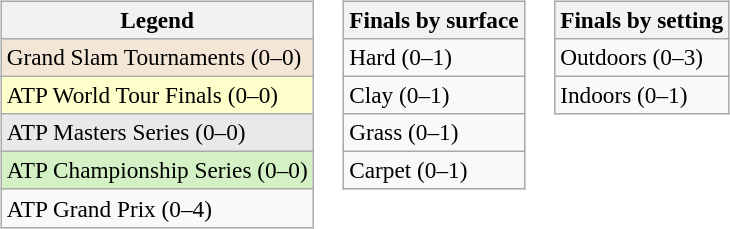<table>
<tr valign=top>
<td><br><table class=wikitable style=font-size:97%>
<tr>
<th>Legend</th>
</tr>
<tr style="background:#f3e6d7;">
<td>Grand Slam Tournaments (0–0)</td>
</tr>
<tr style="background:#ffc;">
<td>ATP World Tour Finals (0–0)</td>
</tr>
<tr style="background:#e9e9e9;">
<td>ATP Masters Series (0–0)</td>
</tr>
<tr style="background:#d4f1c5;">
<td>ATP Championship Series (0–0)</td>
</tr>
<tr>
<td>ATP Grand Prix (0–4)</td>
</tr>
</table>
</td>
<td><br><table class=wikitable style=font-size:97%>
<tr>
<th>Finals by surface</th>
</tr>
<tr>
<td>Hard (0–1)</td>
</tr>
<tr>
<td>Clay (0–1)</td>
</tr>
<tr>
<td>Grass (0–1)</td>
</tr>
<tr>
<td>Carpet (0–1)</td>
</tr>
</table>
</td>
<td><br><table class=wikitable style=font-size:97%>
<tr>
<th>Finals by setting</th>
</tr>
<tr>
<td>Outdoors (0–3)</td>
</tr>
<tr>
<td>Indoors (0–1)</td>
</tr>
</table>
</td>
</tr>
</table>
